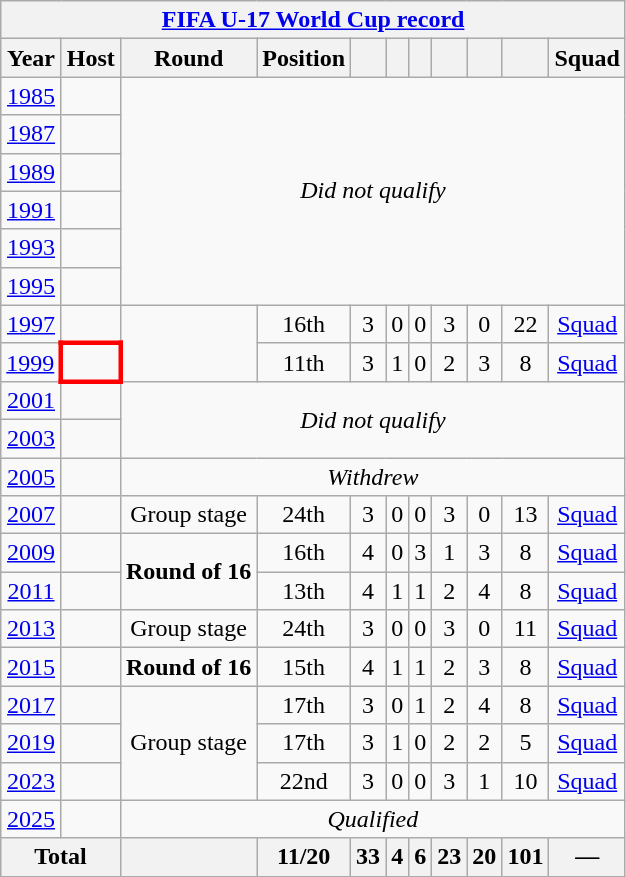<table class="wikitable" style="text-align: center;">
<tr>
<th colspan=11><a href='#'>FIFA U-17 World Cup record</a></th>
</tr>
<tr>
<th>Year</th>
<th>Host</th>
<th>Round</th>
<th>Position</th>
<th></th>
<th></th>
<th></th>
<th></th>
<th></th>
<th></th>
<th>Squad</th>
</tr>
<tr>
<td><a href='#'>1985</a></td>
<td align=left></td>
<td rowspan=6 colspan=9><em>Did not qualify</em></td>
</tr>
<tr>
<td><a href='#'>1987</a></td>
<td align=left></td>
</tr>
<tr>
<td><a href='#'>1989</a></td>
<td align=left></td>
</tr>
<tr>
<td><a href='#'>1991</a></td>
<td align=left></td>
</tr>
<tr>
<td><a href='#'>1993</a></td>
<td align=left></td>
</tr>
<tr>
<td><a href='#'>1995</a></td>
<td align=left></td>
</tr>
<tr>
<td><a href='#'>1997</a></td>
<td align=left></td>
<td rowspan=2></td>
<td>16th</td>
<td>3</td>
<td>0</td>
<td>0</td>
<td>3</td>
<td>0</td>
<td>22</td>
<td><a href='#'>Squad</a></td>
</tr>
<tr>
<td><a href='#'>1999</a></td>
<td align=left style="border: 3px solid red"></td>
<td>11th</td>
<td>3</td>
<td>1</td>
<td>0</td>
<td>2</td>
<td>3</td>
<td>8</td>
<td><a href='#'>Squad</a></td>
</tr>
<tr>
<td><a href='#'>2001</a></td>
<td align=left></td>
<td rowspan=2 colspan=9><em>Did not qualify</em></td>
</tr>
<tr>
<td><a href='#'>2003</a></td>
<td align=left></td>
</tr>
<tr>
<td><a href='#'>2005</a></td>
<td align=left></td>
<td colspan=9><em>Withdrew</em></td>
</tr>
<tr>
<td><a href='#'>2007</a></td>
<td align=left></td>
<td>Group stage</td>
<td>24th</td>
<td>3</td>
<td>0</td>
<td>0</td>
<td>3</td>
<td>0</td>
<td>13</td>
<td><a href='#'>Squad</a></td>
</tr>
<tr>
<td><a href='#'>2009</a></td>
<td align=left></td>
<td rowspan=2><strong>Round of 16</strong></td>
<td>16th</td>
<td>4</td>
<td>0</td>
<td>3</td>
<td>1</td>
<td>3</td>
<td>8</td>
<td><a href='#'>Squad</a></td>
</tr>
<tr>
<td><a href='#'>2011</a></td>
<td align=left></td>
<td>13th</td>
<td>4</td>
<td>1</td>
<td>1</td>
<td>2</td>
<td>4</td>
<td>8</td>
<td><a href='#'>Squad</a></td>
</tr>
<tr>
<td><a href='#'>2013</a></td>
<td align=left></td>
<td>Group stage</td>
<td>24th</td>
<td>3</td>
<td>0</td>
<td>0</td>
<td>3</td>
<td>0</td>
<td>11</td>
<td><a href='#'>Squad</a></td>
</tr>
<tr>
<td><a href='#'>2015</a></td>
<td align=left></td>
<td><strong>Round of 16</strong></td>
<td>15th</td>
<td>4</td>
<td>1</td>
<td>1</td>
<td>2</td>
<td>3</td>
<td>8</td>
<td><a href='#'>Squad</a></td>
</tr>
<tr>
<td><a href='#'>2017</a></td>
<td align=left></td>
<td rowspan=3>Group stage</td>
<td>17th</td>
<td>3</td>
<td>0</td>
<td>1</td>
<td>2</td>
<td>4</td>
<td>8</td>
<td><a href='#'>Squad</a></td>
</tr>
<tr>
<td><a href='#'>2019</a></td>
<td align=left></td>
<td>17th</td>
<td>3</td>
<td>1</td>
<td>0</td>
<td>2</td>
<td>2</td>
<td>5</td>
<td><a href='#'>Squad</a></td>
</tr>
<tr>
<td><a href='#'>2023</a></td>
<td align=left></td>
<td>22nd</td>
<td>3</td>
<td>0</td>
<td>0</td>
<td>3</td>
<td>1</td>
<td>10</td>
<td><a href='#'>Squad</a></td>
</tr>
<tr>
<td><a href='#'>2025</a></td>
<td align=left></td>
<td colspan=9><em>Qualified</em></td>
</tr>
<tr>
<th colspan="2">Total</th>
<th></th>
<th>11/20</th>
<th>33</th>
<th>4</th>
<th>6</th>
<th>23</th>
<th>20</th>
<th>101</th>
<th>—</th>
</tr>
</table>
